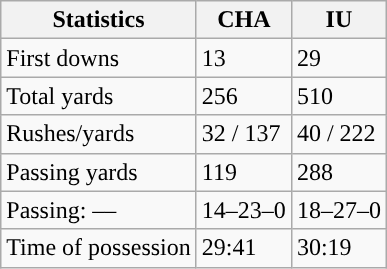<table class="wikitable" style="float:left">
<tr>
<th>Statistics</th>
<th>CHA</th>
<th>IU</th>
</tr>
<tr>
<td>First downs</td>
<td>13</td>
<td>29</td>
</tr>
<tr>
<td>Total yards</td>
<td>256</td>
<td>510</td>
</tr>
<tr>
<td>Rushes/yards</td>
<td>32 / 137</td>
<td>40 / 222</td>
</tr>
<tr>
<td>Passing yards</td>
<td>119</td>
<td>288</td>
</tr>
<tr>
<td>Passing: ––</td>
<td>14–23–0</td>
<td>18–27–0</td>
</tr>
<tr>
<td>Time of possession</td>
<td>29:41</td>
<td>30:19</td>
</tr>
</table>
